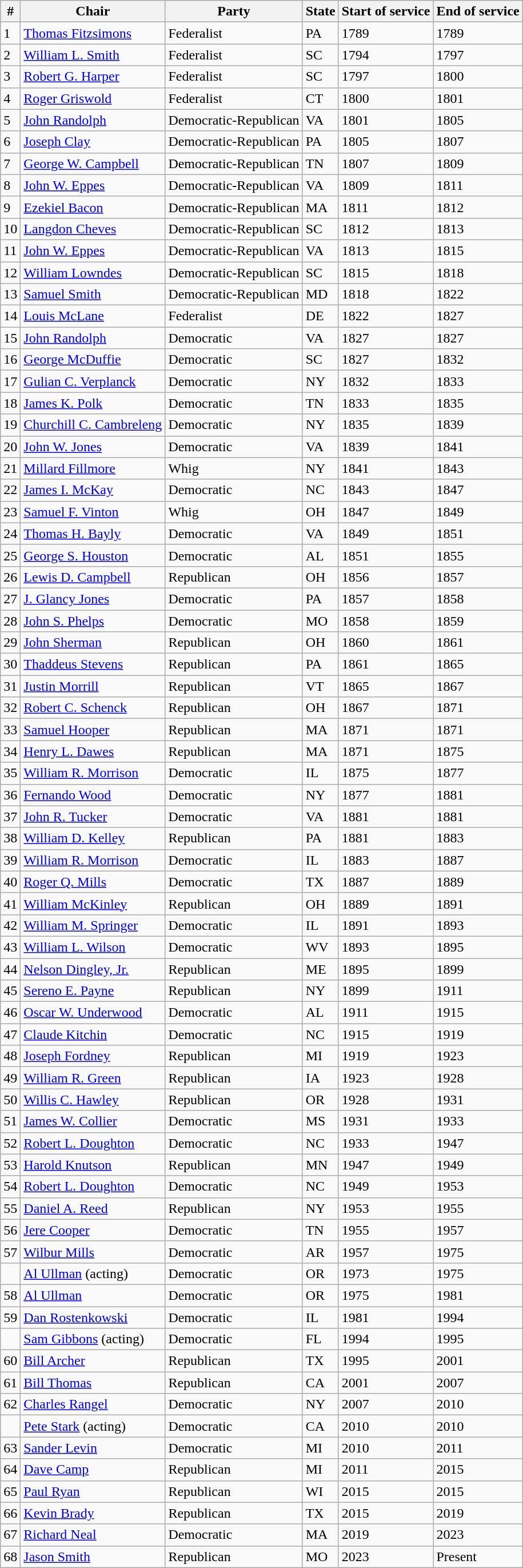<table class="wikitable sortable">
<tr>
<th>#</th>
<th>Chair</th>
<th>Party</th>
<th>State</th>
<th>Start of service</th>
<th>End of service</th>
</tr>
<tr>
<td>1</td>
<td><a href='#'>Thomas Fitzsimons</a></td>
<td>Federalist</td>
<td>PA</td>
<td>1789</td>
<td>1789</td>
</tr>
<tr>
<td>2</td>
<td><a href='#'>William L. Smith</a></td>
<td>Federalist</td>
<td>SC</td>
<td>1794</td>
<td>1797</td>
</tr>
<tr>
<td>3</td>
<td><a href='#'>Robert G. Harper</a></td>
<td>Federalist</td>
<td>SC</td>
<td>1797</td>
<td>1800</td>
</tr>
<tr>
<td>4</td>
<td><a href='#'>Roger Griswold</a></td>
<td>Federalist</td>
<td>CT</td>
<td>1800</td>
<td>1801</td>
</tr>
<tr>
<td>5</td>
<td><a href='#'>John Randolph</a></td>
<td>Democratic-Republican</td>
<td>VA</td>
<td>1801</td>
<td>1805</td>
</tr>
<tr>
<td>6</td>
<td><a href='#'>Joseph Clay</a></td>
<td>Democratic-Republican</td>
<td>PA</td>
<td>1805</td>
<td>1807</td>
</tr>
<tr>
<td>7</td>
<td><a href='#'>George W. Campbell</a></td>
<td>Democratic-Republican</td>
<td>TN</td>
<td>1807</td>
<td>1809</td>
</tr>
<tr>
<td>8</td>
<td><a href='#'>John W. Eppes</a></td>
<td>Democratic-Republican</td>
<td>VA</td>
<td>1809</td>
<td>1811</td>
</tr>
<tr>
<td>9</td>
<td><a href='#'>Ezekiel Bacon</a></td>
<td>Democratic-Republican</td>
<td>MA</td>
<td>1811</td>
<td>1812</td>
</tr>
<tr>
<td>10</td>
<td><a href='#'>Langdon Cheves</a></td>
<td>Democratic-Republican</td>
<td>SC</td>
<td>1812</td>
<td>1813</td>
</tr>
<tr>
<td>11</td>
<td><a href='#'>John W. Eppes</a></td>
<td>Democratic-Republican</td>
<td>VA</td>
<td>1813</td>
<td>1815</td>
</tr>
<tr>
<td>12</td>
<td><a href='#'>William Lowndes</a></td>
<td>Democratic-Republican</td>
<td>SC</td>
<td>1815</td>
<td>1818</td>
</tr>
<tr>
<td>13</td>
<td><a href='#'>Samuel Smith</a></td>
<td>Democratic-Republican</td>
<td>MD</td>
<td>1818</td>
<td>1822</td>
</tr>
<tr>
<td>14</td>
<td><a href='#'>Louis McLane</a></td>
<td>Federalist</td>
<td>DE</td>
<td>1822</td>
<td>1827</td>
</tr>
<tr>
<td>15</td>
<td><a href='#'>John Randolph</a></td>
<td>Democratic</td>
<td>VA</td>
<td>1827</td>
<td>1827</td>
</tr>
<tr>
<td>16</td>
<td><a href='#'>George McDuffie</a></td>
<td>Democratic</td>
<td>SC</td>
<td>1827</td>
<td>1832</td>
</tr>
<tr>
<td>17</td>
<td><a href='#'>Gulian C. Verplanck</a></td>
<td>Democratic</td>
<td>NY</td>
<td>1832</td>
<td>1833</td>
</tr>
<tr>
<td>18</td>
<td><a href='#'>James K. Polk</a></td>
<td>Democratic</td>
<td>TN</td>
<td>1833</td>
<td>1835</td>
</tr>
<tr>
<td>19</td>
<td><a href='#'>Churchill C. Cambreleng</a></td>
<td>Democratic</td>
<td>NY</td>
<td>1835</td>
<td>1839</td>
</tr>
<tr>
<td>20</td>
<td><a href='#'>John W. Jones</a></td>
<td>Democratic</td>
<td>VA</td>
<td>1839</td>
<td>1841</td>
</tr>
<tr>
<td>21</td>
<td><a href='#'>Millard Fillmore</a></td>
<td>Whig</td>
<td>NY</td>
<td>1841</td>
<td>1843</td>
</tr>
<tr>
<td>22</td>
<td><a href='#'>James I. McKay</a></td>
<td>Democratic</td>
<td>NC</td>
<td>1843</td>
<td>1847</td>
</tr>
<tr>
<td>23</td>
<td><a href='#'>Samuel F. Vinton</a></td>
<td>Whig</td>
<td>OH</td>
<td>1847</td>
<td>1849</td>
</tr>
<tr>
<td>24</td>
<td><a href='#'>Thomas H. Bayly</a></td>
<td>Democratic</td>
<td>VA</td>
<td>1849</td>
<td>1851</td>
</tr>
<tr>
<td>25</td>
<td><a href='#'>George S. Houston</a></td>
<td>Democratic</td>
<td>AL</td>
<td>1851</td>
<td>1855</td>
</tr>
<tr>
<td>26</td>
<td><a href='#'>Lewis D. Campbell</a></td>
<td>Republican</td>
<td>OH</td>
<td>1856</td>
<td>1857</td>
</tr>
<tr>
<td>27</td>
<td><a href='#'>J. Glancy Jones</a></td>
<td>Democratic</td>
<td>PA</td>
<td>1857</td>
<td>1858</td>
</tr>
<tr>
<td>28</td>
<td><a href='#'>John S. Phelps</a></td>
<td>Democratic</td>
<td>MO</td>
<td>1858</td>
<td>1859</td>
</tr>
<tr>
<td>29</td>
<td><a href='#'>John Sherman</a></td>
<td>Republican</td>
<td>OH</td>
<td>1860</td>
<td>1861</td>
</tr>
<tr>
<td>30</td>
<td><a href='#'>Thaddeus Stevens</a></td>
<td>Republican</td>
<td>PA</td>
<td>1861</td>
<td>1865</td>
</tr>
<tr>
<td>31</td>
<td><a href='#'>Justin Morrill</a></td>
<td>Republican</td>
<td>VT</td>
<td>1865</td>
<td>1867</td>
</tr>
<tr>
<td>32</td>
<td><a href='#'>Robert C. Schenck</a></td>
<td>Republican</td>
<td>OH</td>
<td>1867</td>
<td>1871</td>
</tr>
<tr>
<td>33</td>
<td><a href='#'>Samuel Hooper</a></td>
<td>Republican</td>
<td>MA</td>
<td>1871</td>
<td>1871</td>
</tr>
<tr>
<td>34</td>
<td><a href='#'>Henry L. Dawes</a></td>
<td>Republican</td>
<td>MA</td>
<td>1871</td>
<td>1875</td>
</tr>
<tr>
<td>35</td>
<td><a href='#'>William R. Morrison</a></td>
<td>Democratic</td>
<td>IL</td>
<td>1875</td>
<td>1877</td>
</tr>
<tr>
<td>36</td>
<td><a href='#'>Fernando Wood</a></td>
<td>Democratic</td>
<td>NY</td>
<td>1877</td>
<td>1881</td>
</tr>
<tr>
<td>37</td>
<td><a href='#'>John R. Tucker</a></td>
<td>Democratic</td>
<td>VA</td>
<td>1881</td>
<td>1881</td>
</tr>
<tr>
<td>38</td>
<td><a href='#'>William D. Kelley</a></td>
<td>Republican</td>
<td>PA</td>
<td>1881</td>
<td>1883</td>
</tr>
<tr>
<td>39</td>
<td><a href='#'>William R. Morrison</a></td>
<td>Democratic</td>
<td>IL</td>
<td>1883</td>
<td>1887</td>
</tr>
<tr>
<td>40</td>
<td><a href='#'>Roger Q. Mills</a></td>
<td>Democratic</td>
<td>TX</td>
<td>1887</td>
<td>1889</td>
</tr>
<tr>
<td>41</td>
<td><a href='#'>William McKinley</a></td>
<td>Republican</td>
<td>OH</td>
<td>1889</td>
<td>1891</td>
</tr>
<tr>
<td>42</td>
<td><a href='#'>William M. Springer</a></td>
<td>Democratic</td>
<td>IL</td>
<td>1891</td>
<td>1893</td>
</tr>
<tr>
<td>43</td>
<td><a href='#'>William L. Wilson</a></td>
<td>Democratic</td>
<td>WV</td>
<td>1893</td>
<td>1895</td>
</tr>
<tr>
<td>44</td>
<td><a href='#'>Nelson Dingley, Jr.</a></td>
<td>Republican</td>
<td>ME</td>
<td>1895</td>
<td>1899</td>
</tr>
<tr>
<td>45</td>
<td><a href='#'>Sereno E. Payne</a></td>
<td>Republican</td>
<td>NY</td>
<td>1899</td>
<td>1911</td>
</tr>
<tr>
<td>46</td>
<td><a href='#'>Oscar W. Underwood</a></td>
<td>Democratic</td>
<td>AL</td>
<td>1911</td>
<td>1915</td>
</tr>
<tr>
<td>47</td>
<td><a href='#'>Claude Kitchin</a></td>
<td>Democratic</td>
<td>NC</td>
<td>1915</td>
<td>1919</td>
</tr>
<tr>
<td>48</td>
<td><a href='#'>Joseph Fordney</a></td>
<td>Republican</td>
<td>MI</td>
<td>1919</td>
<td>1923</td>
</tr>
<tr>
<td>49</td>
<td><a href='#'>William R. Green</a></td>
<td>Republican</td>
<td>IA</td>
<td>1923</td>
<td>1928</td>
</tr>
<tr>
<td>50</td>
<td><a href='#'>Willis C. Hawley</a></td>
<td>Republican</td>
<td>OR</td>
<td>1928</td>
<td>1931</td>
</tr>
<tr>
<td>51</td>
<td><a href='#'>James W. Collier</a></td>
<td>Democratic</td>
<td>MS</td>
<td>1931</td>
<td>1933</td>
</tr>
<tr>
<td>52</td>
<td><a href='#'>Robert L. Doughton</a></td>
<td>Democratic</td>
<td>NC</td>
<td>1933</td>
<td>1947</td>
</tr>
<tr>
<td>53</td>
<td><a href='#'>Harold Knutson</a></td>
<td>Republican</td>
<td>MN</td>
<td>1947</td>
<td>1949</td>
</tr>
<tr>
<td>54</td>
<td><a href='#'>Robert L. Doughton</a></td>
<td>Democratic</td>
<td>NC</td>
<td>1949</td>
<td>1953</td>
</tr>
<tr>
<td>55</td>
<td><a href='#'>Daniel A. Reed</a></td>
<td>Republican</td>
<td>NY</td>
<td>1953</td>
<td>1955</td>
</tr>
<tr>
<td>56</td>
<td><a href='#'>Jere Cooper</a></td>
<td>Democratic</td>
<td>TN</td>
<td>1955</td>
<td>1957</td>
</tr>
<tr>
<td>57</td>
<td><a href='#'>Wilbur Mills</a></td>
<td>Democratic</td>
<td>AR</td>
<td>1957</td>
<td>1975</td>
</tr>
<tr>
<td></td>
<td><a href='#'>Al Ullman</a> (acting)</td>
<td>Democratic</td>
<td>OR</td>
<td>1973</td>
<td>1975</td>
</tr>
<tr>
<td>58</td>
<td><a href='#'>Al Ullman</a></td>
<td>Democratic</td>
<td>OR</td>
<td>1975</td>
<td>1981</td>
</tr>
<tr>
<td>59</td>
<td><a href='#'>Dan Rostenkowski</a></td>
<td>Democratic</td>
<td>IL</td>
<td>1981</td>
<td>1994</td>
</tr>
<tr>
<td></td>
<td><a href='#'>Sam Gibbons</a> (acting)</td>
<td>Democratic</td>
<td>FL</td>
<td>1994</td>
<td>1995</td>
</tr>
<tr>
<td>60</td>
<td><a href='#'>Bill Archer</a></td>
<td>Republican</td>
<td>TX</td>
<td>1995</td>
<td>2001</td>
</tr>
<tr>
<td>61</td>
<td><a href='#'>Bill Thomas</a></td>
<td>Republican</td>
<td>CA</td>
<td>2001</td>
<td>2007</td>
</tr>
<tr>
<td>62</td>
<td><a href='#'>Charles Rangel</a></td>
<td>Democratic</td>
<td>NY</td>
<td>2007</td>
<td>2010</td>
</tr>
<tr>
<td></td>
<td><a href='#'>Pete Stark</a> (acting)</td>
<td>Democratic</td>
<td>CA</td>
<td>2010</td>
<td>2010</td>
</tr>
<tr>
<td>63</td>
<td><a href='#'>Sander Levin</a></td>
<td>Democratic</td>
<td>MI</td>
<td>2010</td>
<td>2011</td>
</tr>
<tr>
<td>64</td>
<td><a href='#'>Dave Camp</a></td>
<td>Republican</td>
<td>MI</td>
<td>2011</td>
<td>2015</td>
</tr>
<tr>
<td>65</td>
<td><a href='#'>Paul Ryan</a></td>
<td>Republican</td>
<td>WI</td>
<td>2015</td>
<td>2015</td>
</tr>
<tr>
<td>66</td>
<td><a href='#'>Kevin Brady</a></td>
<td>Republican</td>
<td>TX</td>
<td>2015</td>
<td>2019</td>
</tr>
<tr>
<td>67</td>
<td><a href='#'>Richard Neal</a></td>
<td>Democratic</td>
<td>MA</td>
<td>2019</td>
<td>2023</td>
</tr>
<tr>
<td>68</td>
<td><a href='#'>Jason Smith</a></td>
<td>Republican</td>
<td>MO</td>
<td>2023</td>
<td>Present</td>
</tr>
</table>
